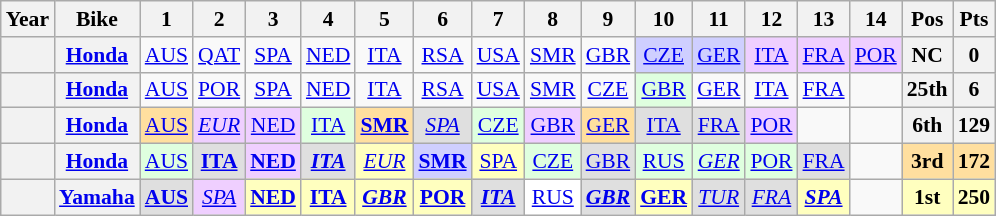<table class="wikitable" style="text-align:center; font-size:90%;">
<tr>
<th>Year</th>
<th>Bike</th>
<th>1</th>
<th>2</th>
<th>3</th>
<th>4</th>
<th>5</th>
<th>6</th>
<th>7</th>
<th>8</th>
<th>9</th>
<th>10</th>
<th>11</th>
<th>12</th>
<th>13</th>
<th>14</th>
<th>Pos</th>
<th>Pts</th>
</tr>
<tr>
<th></th>
<th><a href='#'>Honda</a></th>
<td><a href='#'>AUS</a></td>
<td><a href='#'>QAT</a></td>
<td><a href='#'>SPA</a></td>
<td><a href='#'>NED</a></td>
<td><a href='#'>ITA</a></td>
<td><a href='#'>RSA</a></td>
<td><a href='#'>USA</a></td>
<td><a href='#'>SMR</a></td>
<td><a href='#'>GBR</a></td>
<td style="background:#CFCFFF;"><a href='#'>CZE</a><br></td>
<td style="background:#CFCFFF;"><a href='#'>GER</a><br></td>
<td style="background:#EFCFFF;"><a href='#'>ITA</a><br></td>
<td style="background:#EFCFFF;"><a href='#'>FRA</a><br></td>
<td style="background:#EFCFFF;"><a href='#'>POR</a><br></td>
<th>NC</th>
<th>0</th>
</tr>
<tr>
<th></th>
<th><a href='#'>Honda</a></th>
<td><a href='#'>AUS</a></td>
<td><a href='#'>POR</a></td>
<td><a href='#'>SPA</a></td>
<td><a href='#'>NED</a></td>
<td><a href='#'>ITA</a></td>
<td><a href='#'>RSA</a></td>
<td><a href='#'>USA</a></td>
<td><a href='#'>SMR</a></td>
<td><a href='#'>CZE</a></td>
<td style="background:#DFFFDF;"><a href='#'>GBR</a><br></td>
<td><a href='#'>GER</a></td>
<td><a href='#'>ITA</a></td>
<td><a href='#'>FRA</a></td>
<td></td>
<th>25th</th>
<th>6</th>
</tr>
<tr>
<th></th>
<th><a href='#'>Honda</a></th>
<td style="background:#FFDF9F;"><a href='#'>AUS</a><br></td>
<td style="background:#EFCFFF;"><em><a href='#'>EUR</a></em><br></td>
<td style="background:#EFCFFF;"><a href='#'>NED</a><br></td>
<td style="background:#DFFFDF;"><a href='#'>ITA</a><br></td>
<td style="background:#FFDF9F;"><strong><a href='#'>SMR</a></strong><br></td>
<td style="background:#DFDFDF;"><em><a href='#'>SPA</a></em><br></td>
<td style="background:#DFFFDF;"><a href='#'>CZE</a><br></td>
<td style="background:#EFCFFF;"><a href='#'>GBR</a><br></td>
<td style="background:#FFDF9F;"><a href='#'>GER</a><br></td>
<td style="background:#DFDFDF;"><a href='#'>ITA</a><br></td>
<td style="background:#DFDFDF;"><a href='#'>FRA</a><br></td>
<td style="background:#EFCFFF;"><a href='#'>POR</a><br></td>
<td></td>
<td></td>
<th>6th</th>
<th>129</th>
</tr>
<tr>
<th></th>
<th><a href='#'>Honda</a></th>
<td style="background:#DFFFDF;"><a href='#'>AUS</a><br></td>
<td style="background:#DFDFDF;"><strong><a href='#'>ITA</a></strong><br></td>
<td style="background:#EFCFFF;"><strong><a href='#'>NED</a></strong><br></td>
<td style="background:#DFDFDF;"><strong><em><a href='#'>ITA</a></em></strong><br></td>
<td style="background:#FFFFBF;"><em><a href='#'>EUR</a></em><br></td>
<td style="background:#CFCFFF;"><strong><a href='#'>SMR</a></strong><br></td>
<td style="background:#FFFFBF;"><a href='#'>SPA</a><br></td>
<td style="background:#DFFFDF;"><a href='#'>CZE</a><br></td>
<td style="background:#DFDFDF;"><a href='#'>GBR</a><br></td>
<td style="background:#DFFFDF;"><a href='#'>RUS</a><br></td>
<td style="background:#DFFFDF;"><em><a href='#'>GER</a></em><br></td>
<td style="background:#DFFFDF;"><a href='#'>POR</a><br></td>
<td style="background:#DFDFDF;"><a href='#'>FRA</a><br></td>
<td></td>
<th style="background:#FFDF9F;">3rd</th>
<th style="background:#FFDF9F;">172</th>
</tr>
<tr>
<th></th>
<th><a href='#'>Yamaha</a></th>
<td style="background:#DFDFDF;"><strong><a href='#'>AUS</a></strong><br></td>
<td style="background:#EFCFFF;"><em><a href='#'>SPA</a></em><br></td>
<td style="background:#FFFFBF;"><strong><a href='#'>NED</a></strong><br></td>
<td style="background:#FFFFBF;"><strong><a href='#'>ITA</a></strong><br></td>
<td style="background:#FFFFBF;"><strong><em><a href='#'>GBR</a></em></strong><br></td>
<td style="background:#FFFFBF;"><strong><a href='#'>POR</a></strong><br></td>
<td style="background:#DFDFDF;"><strong><em><a href='#'>ITA</a></em></strong><br></td>
<td style="background:#FFFFFF;"><a href='#'>RUS</a><br></td>
<td style="background:#DFDFDF;"><strong><em><a href='#'>GBR</a></em></strong><br></td>
<td style="background:#FFFFBF;"><strong><a href='#'>GER</a></strong><br></td>
<td style="background:#DFDFDF;"><em><a href='#'>TUR</a></em><br></td>
<td style="background:#DFDFDF;"><em><a href='#'>FRA</a></em><br></td>
<td style="background:#FFFFBF;"><strong><em><a href='#'>SPA</a></em></strong><br></td>
<td></td>
<th style="background:#FFFFBF;">1st</th>
<th style="background:#FFFFBF;">250</th>
</tr>
</table>
